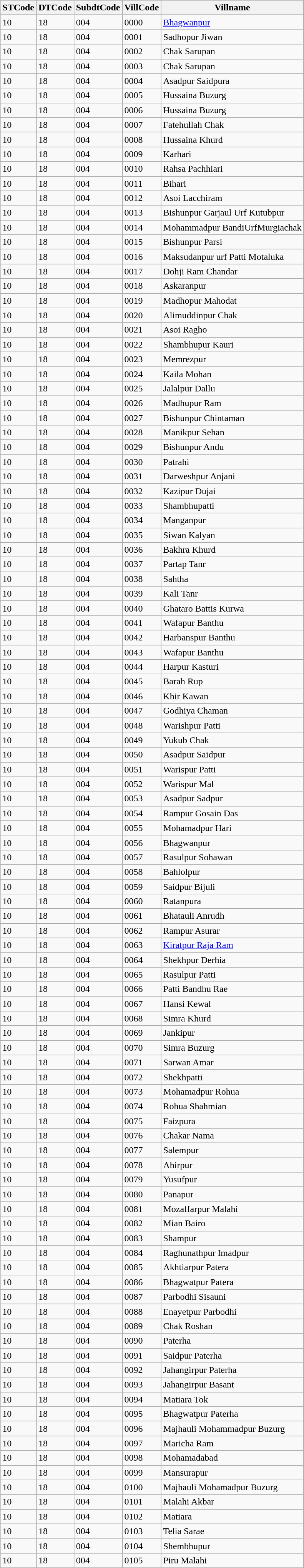<table class="wikitable sortable">
<tr>
<th>STCode</th>
<th>DTCode</th>
<th>SubdtCode</th>
<th>VillCode</th>
<th>Villname</th>
</tr>
<tr>
<td>10</td>
<td>18</td>
<td>004</td>
<td>0000</td>
<td><a href='#'>Bhagwanpur</a></td>
</tr>
<tr>
<td>10</td>
<td>18</td>
<td>004</td>
<td>0001</td>
<td>Sadhopur Jiwan</td>
</tr>
<tr>
<td>10</td>
<td>18</td>
<td>004</td>
<td>0002</td>
<td>Chak Sarupan</td>
</tr>
<tr>
<td>10</td>
<td>18</td>
<td>004</td>
<td>0003</td>
<td>Chak Sarupan</td>
</tr>
<tr>
<td>10</td>
<td>18</td>
<td>004</td>
<td>0004</td>
<td>Asadpur Saidpura</td>
</tr>
<tr>
<td>10</td>
<td>18</td>
<td>004</td>
<td>0005</td>
<td>Hussaina Buzurg</td>
</tr>
<tr>
<td>10</td>
<td>18</td>
<td>004</td>
<td>0006</td>
<td>Hussaina Buzurg</td>
</tr>
<tr>
<td>10</td>
<td>18</td>
<td>004</td>
<td>0007</td>
<td>Fatehullah Chak</td>
</tr>
<tr>
<td>10</td>
<td>18</td>
<td>004</td>
<td>0008</td>
<td>Hussaina Khurd</td>
</tr>
<tr>
<td>10</td>
<td>18</td>
<td>004</td>
<td>0009</td>
<td>Karhari</td>
</tr>
<tr>
<td>10</td>
<td>18</td>
<td>004</td>
<td>0010</td>
<td>Rahsa Pachhiari</td>
</tr>
<tr>
<td>10</td>
<td>18</td>
<td>004</td>
<td>0011</td>
<td>Bihari</td>
</tr>
<tr>
<td>10</td>
<td>18</td>
<td>004</td>
<td>0012</td>
<td>Asoi Lacchiram</td>
</tr>
<tr>
<td>10</td>
<td>18</td>
<td>004</td>
<td>0013</td>
<td>Bishunpur Garjaul Urf Kutubpur</td>
</tr>
<tr>
<td>10</td>
<td>18</td>
<td>004</td>
<td>0014</td>
<td>Mohammadpur BandiUrfMurgiachak</td>
</tr>
<tr>
<td>10</td>
<td>18</td>
<td>004</td>
<td>0015</td>
<td>Bishunpur Parsi</td>
</tr>
<tr>
<td>10</td>
<td>18</td>
<td>004</td>
<td>0016</td>
<td>Maksudanpur urf Patti Motaluka</td>
</tr>
<tr>
<td>10</td>
<td>18</td>
<td>004</td>
<td>0017</td>
<td>Dohji Ram Chandar</td>
</tr>
<tr>
<td>10</td>
<td>18</td>
<td>004</td>
<td>0018</td>
<td>Askaranpur</td>
</tr>
<tr>
<td>10</td>
<td>18</td>
<td>004</td>
<td>0019</td>
<td>Madhopur Mahodat</td>
</tr>
<tr>
<td>10</td>
<td>18</td>
<td>004</td>
<td>0020</td>
<td>Alimuddinpur Chak</td>
</tr>
<tr>
<td>10</td>
<td>18</td>
<td>004</td>
<td>0021</td>
<td>Asoi Ragho</td>
</tr>
<tr>
<td>10</td>
<td>18</td>
<td>004</td>
<td>0022</td>
<td>Shambhupur Kauri</td>
</tr>
<tr>
<td>10</td>
<td>18</td>
<td>004</td>
<td>0023</td>
<td>Memrezpur</td>
</tr>
<tr>
<td>10</td>
<td>18</td>
<td>004</td>
<td>0024</td>
<td>Kaila Mohan</td>
</tr>
<tr>
<td>10</td>
<td>18</td>
<td>004</td>
<td>0025</td>
<td>Jalalpur Dallu</td>
</tr>
<tr>
<td>10</td>
<td>18</td>
<td>004</td>
<td>0026</td>
<td>Madhupur Ram</td>
</tr>
<tr>
<td>10</td>
<td>18</td>
<td>004</td>
<td>0027</td>
<td>Bishunpur Chintaman</td>
</tr>
<tr>
<td>10</td>
<td>18</td>
<td>004</td>
<td>0028</td>
<td>Manikpur Sehan</td>
</tr>
<tr>
<td>10</td>
<td>18</td>
<td>004</td>
<td>0029</td>
<td>Bishunpur Andu</td>
</tr>
<tr>
<td>10</td>
<td>18</td>
<td>004</td>
<td>0030</td>
<td>Patrahi</td>
</tr>
<tr>
<td>10</td>
<td>18</td>
<td>004</td>
<td>0031</td>
<td>Darweshpur Anjani</td>
</tr>
<tr>
<td>10</td>
<td>18</td>
<td>004</td>
<td>0032</td>
<td>Kazipur Dujai</td>
</tr>
<tr>
<td>10</td>
<td>18</td>
<td>004</td>
<td>0033</td>
<td>Shambhupatti</td>
</tr>
<tr>
<td>10</td>
<td>18</td>
<td>004</td>
<td>0034</td>
<td>Manganpur</td>
</tr>
<tr>
<td>10</td>
<td>18</td>
<td>004</td>
<td>0035</td>
<td>Siwan Kalyan</td>
</tr>
<tr>
<td>10</td>
<td>18</td>
<td>004</td>
<td>0036</td>
<td>Bakhra Khurd</td>
</tr>
<tr>
<td>10</td>
<td>18</td>
<td>004</td>
<td>0037</td>
<td>Partap Tanr</td>
</tr>
<tr>
<td>10</td>
<td>18</td>
<td>004</td>
<td>0038</td>
<td>Sahtha</td>
</tr>
<tr>
<td>10</td>
<td>18</td>
<td>004</td>
<td>0039</td>
<td>Kali Tanr</td>
</tr>
<tr>
<td>10</td>
<td>18</td>
<td>004</td>
<td>0040</td>
<td>Ghataro Battis Kurwa</td>
</tr>
<tr>
<td>10</td>
<td>18</td>
<td>004</td>
<td>0041</td>
<td>Wafapur Banthu</td>
</tr>
<tr>
<td>10</td>
<td>18</td>
<td>004</td>
<td>0042</td>
<td>Harbanspur Banthu</td>
</tr>
<tr>
<td>10</td>
<td>18</td>
<td>004</td>
<td>0043</td>
<td>Wafapur Banthu</td>
</tr>
<tr>
<td>10</td>
<td>18</td>
<td>004</td>
<td>0044</td>
<td>Harpur Kasturi</td>
</tr>
<tr>
<td>10</td>
<td>18</td>
<td>004</td>
<td>0045</td>
<td>Barah Rup</td>
</tr>
<tr>
<td>10</td>
<td>18</td>
<td>004</td>
<td>0046</td>
<td>Khir Kawan</td>
</tr>
<tr>
<td>10</td>
<td>18</td>
<td>004</td>
<td>0047</td>
<td>Godhiya Chaman</td>
</tr>
<tr>
<td>10</td>
<td>18</td>
<td>004</td>
<td>0048</td>
<td>Warishpur Patti</td>
</tr>
<tr>
<td>10</td>
<td>18</td>
<td>004</td>
<td>0049</td>
<td>Yukub Chak</td>
</tr>
<tr>
<td>10</td>
<td>18</td>
<td>004</td>
<td>0050</td>
<td>Asadpur Saidpur</td>
</tr>
<tr>
<td>10</td>
<td>18</td>
<td>004</td>
<td>0051</td>
<td>Warispur Patti</td>
</tr>
<tr>
<td>10</td>
<td>18</td>
<td>004</td>
<td>0052</td>
<td>Warispur Mal</td>
</tr>
<tr>
<td>10</td>
<td>18</td>
<td>004</td>
<td>0053</td>
<td>Asadpur Sadpur</td>
</tr>
<tr>
<td>10</td>
<td>18</td>
<td>004</td>
<td>0054</td>
<td>Rampur Gosain Das</td>
</tr>
<tr>
<td>10</td>
<td>18</td>
<td>004</td>
<td>0055</td>
<td>Mohamadpur Hari</td>
</tr>
<tr>
<td>10</td>
<td>18</td>
<td>004</td>
<td>0056</td>
<td>Bhagwanpur</td>
</tr>
<tr>
<td>10</td>
<td>18</td>
<td>004</td>
<td>0057</td>
<td>Rasulpur Sohawan</td>
</tr>
<tr>
<td>10</td>
<td>18</td>
<td>004</td>
<td>0058</td>
<td>Bahlolpur</td>
</tr>
<tr>
<td>10</td>
<td>18</td>
<td>004</td>
<td>0059</td>
<td>Saidpur Bijuli</td>
</tr>
<tr>
<td>10</td>
<td>18</td>
<td>004</td>
<td>0060</td>
<td>Ratanpura</td>
</tr>
<tr>
<td>10</td>
<td>18</td>
<td>004</td>
<td>0061</td>
<td>Bhatauli Anrudh</td>
</tr>
<tr>
<td>10</td>
<td>18</td>
<td>004</td>
<td>0062</td>
<td>Rampur Asurar</td>
</tr>
<tr>
<td>10</td>
<td>18</td>
<td>004</td>
<td>0063</td>
<td><a href='#'>Kiratpur Raja Ram</a></td>
</tr>
<tr>
<td>10</td>
<td>18</td>
<td>004</td>
<td>0064</td>
<td>Shekhpur Derhia</td>
</tr>
<tr>
<td>10</td>
<td>18</td>
<td>004</td>
<td>0065</td>
<td>Rasulpur Patti</td>
</tr>
<tr>
<td>10</td>
<td>18</td>
<td>004</td>
<td>0066</td>
<td>Patti Bandhu Rae</td>
</tr>
<tr>
<td>10</td>
<td>18</td>
<td>004</td>
<td>0067</td>
<td>Hansi Kewal</td>
</tr>
<tr>
<td>10</td>
<td>18</td>
<td>004</td>
<td>0068</td>
<td>Simra Khurd</td>
</tr>
<tr>
<td>10</td>
<td>18</td>
<td>004</td>
<td>0069</td>
<td>Jankipur</td>
</tr>
<tr>
<td>10</td>
<td>18</td>
<td>004</td>
<td>0070</td>
<td>Simra Buzurg</td>
</tr>
<tr>
<td>10</td>
<td>18</td>
<td>004</td>
<td>0071</td>
<td>Sarwan Amar</td>
</tr>
<tr>
<td>10</td>
<td>18</td>
<td>004</td>
<td>0072</td>
<td>Shekhpatti</td>
</tr>
<tr>
<td>10</td>
<td>18</td>
<td>004</td>
<td>0073</td>
<td>Mohamadpur Rohua</td>
</tr>
<tr>
<td>10</td>
<td>18</td>
<td>004</td>
<td>0074</td>
<td>Rohua Shahmian</td>
</tr>
<tr>
<td>10</td>
<td>18</td>
<td>004</td>
<td>0075</td>
<td>Faizpura</td>
</tr>
<tr>
<td>10</td>
<td>18</td>
<td>004</td>
<td>0076</td>
<td>Chakar Nama</td>
</tr>
<tr>
<td>10</td>
<td>18</td>
<td>004</td>
<td>0077</td>
<td>Salempur</td>
</tr>
<tr>
<td>10</td>
<td>18</td>
<td>004</td>
<td>0078</td>
<td>Ahirpur</td>
</tr>
<tr>
<td>10</td>
<td>18</td>
<td>004</td>
<td>0079</td>
<td>Yusufpur</td>
</tr>
<tr>
<td>10</td>
<td>18</td>
<td>004</td>
<td>0080</td>
<td>Panapur</td>
</tr>
<tr>
<td>10</td>
<td>18</td>
<td>004</td>
<td>0081</td>
<td>Mozaffarpur Malahi</td>
</tr>
<tr>
<td>10</td>
<td>18</td>
<td>004</td>
<td>0082</td>
<td>Mian Bairo</td>
</tr>
<tr>
<td>10</td>
<td>18</td>
<td>004</td>
<td>0083</td>
<td>Shampur</td>
</tr>
<tr>
<td>10</td>
<td>18</td>
<td>004</td>
<td>0084</td>
<td>Raghunathpur Imadpur</td>
</tr>
<tr>
<td>10</td>
<td>18</td>
<td>004</td>
<td>0085</td>
<td>Akhtiarpur Patera</td>
</tr>
<tr>
<td>10</td>
<td>18</td>
<td>004</td>
<td>0086</td>
<td>Bhagwatpur Patera</td>
</tr>
<tr>
<td>10</td>
<td>18</td>
<td>004</td>
<td>0087</td>
<td>Parbodhi Sisauni</td>
</tr>
<tr>
<td>10</td>
<td>18</td>
<td>004</td>
<td>0088</td>
<td>Enayetpur Parbodhi</td>
</tr>
<tr>
<td>10</td>
<td>18</td>
<td>004</td>
<td>0089</td>
<td>Chak Roshan</td>
</tr>
<tr>
<td>10</td>
<td>18</td>
<td>004</td>
<td>0090</td>
<td>Paterha</td>
</tr>
<tr>
<td>10</td>
<td>18</td>
<td>004</td>
<td>0091</td>
<td>Saidpur Paterha</td>
</tr>
<tr>
<td>10</td>
<td>18</td>
<td>004</td>
<td>0092</td>
<td>Jahangirpur Paterha</td>
</tr>
<tr>
<td>10</td>
<td>18</td>
<td>004</td>
<td>0093</td>
<td>Jahangirpur Basant</td>
</tr>
<tr>
<td>10</td>
<td>18</td>
<td>004</td>
<td>0094</td>
<td>Matiara Tok</td>
</tr>
<tr>
<td>10</td>
<td>18</td>
<td>004</td>
<td>0095</td>
<td>Bhagwatpur Paterha</td>
</tr>
<tr>
<td>10</td>
<td>18</td>
<td>004</td>
<td>0096</td>
<td>Majhauli Mohammadpur Buzurg</td>
</tr>
<tr>
<td>10</td>
<td>18</td>
<td>004</td>
<td>0097</td>
<td>Maricha Ram</td>
</tr>
<tr>
<td>10</td>
<td>18</td>
<td>004</td>
<td>0098</td>
<td>Mohamadabad</td>
</tr>
<tr>
<td>10</td>
<td>18</td>
<td>004</td>
<td>0099</td>
<td>Mansurapur</td>
</tr>
<tr>
<td>10</td>
<td>18</td>
<td>004</td>
<td>0100</td>
<td>Majhauli Mohamadpur Buzurg</td>
</tr>
<tr>
<td>10</td>
<td>18</td>
<td>004</td>
<td>0101</td>
<td>Malahi Akbar</td>
</tr>
<tr>
<td>10</td>
<td>18</td>
<td>004</td>
<td>0102</td>
<td>Matiara</td>
</tr>
<tr>
<td>10</td>
<td>18</td>
<td>004</td>
<td>0103</td>
<td>Telia Sarae</td>
</tr>
<tr>
<td>10</td>
<td>18</td>
<td>004</td>
<td>0104</td>
<td>Shembhupur</td>
</tr>
<tr>
<td>10</td>
<td>18</td>
<td>004</td>
<td>0105</td>
<td>Piru Malahi</td>
</tr>
</table>
